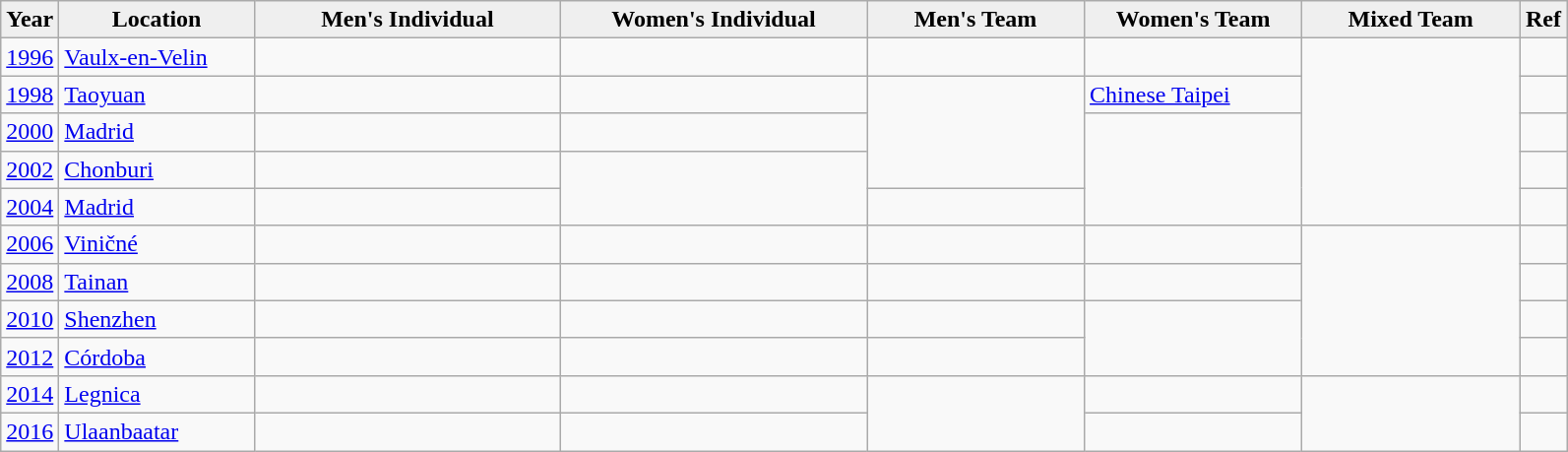<table class="wikitable">
<tr>
<th scope="col" ! width="25" style="background: #efefef;">Year</th>
<th scope="col" ! width="125" style="background: #efefef;">Location</th>
<th scope="col" ! width="200" style="background: #efefef;">Men's Individual</th>
<th scope="col" ! width="200" style="background: #efefef;">Women's Individual</th>
<th scope="col" ! width="140" style="background: #efefef;">Men's Team</th>
<th scope="col" ! width="140" style="background: #efefef;">Women's Team</th>
<th scope="col" ! width="140" style="background: #efefef;">Mixed Team</th>
<th scope="col" ! width="25" style="background: #efefef;">Ref</th>
</tr>
<tr>
<td><a href='#'>1996</a></td>
<td> <a href='#'>Vaulx-en-Velin</a></td>
<td></td>
<td></td>
<td></td>
<td></td>
<td rowspan=5></td>
<td></td>
</tr>
<tr>
<td><a href='#'>1998</a></td>
<td> <a href='#'>Taoyuan</a></td>
<td></td>
<td></td>
<td rowspan=3></td>
<td> <a href='#'>Chinese Taipei</a></td>
<td></td>
</tr>
<tr>
<td><a href='#'>2000</a></td>
<td> <a href='#'>Madrid</a></td>
<td></td>
<td></td>
<td rowspan=3></td>
<td></td>
</tr>
<tr>
<td><a href='#'>2002</a></td>
<td> <a href='#'>Chonburi</a></td>
<td></td>
<td rowspan=2></td>
<td></td>
</tr>
<tr>
<td><a href='#'>2004</a></td>
<td> <a href='#'>Madrid</a></td>
<td></td>
<td></td>
<td></td>
</tr>
<tr>
<td><a href='#'>2006</a></td>
<td> <a href='#'>Viničné</a></td>
<td></td>
<td></td>
<td></td>
<td></td>
<td rowspan=4></td>
<td></td>
</tr>
<tr>
<td><a href='#'>2008</a></td>
<td> <a href='#'>Tainan</a></td>
<td></td>
<td></td>
<td></td>
<td></td>
<td></td>
</tr>
<tr>
<td><a href='#'>2010</a></td>
<td> <a href='#'>Shenzhen</a></td>
<td></td>
<td></td>
<td></td>
<td rowspan=2></td>
<td></td>
</tr>
<tr>
<td><a href='#'>2012</a></td>
<td> <a href='#'>Córdoba</a></td>
<td></td>
<td></td>
<td></td>
<td></td>
</tr>
<tr>
<td><a href='#'>2014</a></td>
<td> <a href='#'>Legnica</a></td>
<td></td>
<td></td>
<td rowspan="2"></td>
<td></td>
<td rowspan="2"></td>
<td></td>
</tr>
<tr>
<td><a href='#'>2016</a></td>
<td> <a href='#'>Ulaanbaatar</a></td>
<td></td>
<td></td>
<td></td>
<td></td>
</tr>
</table>
